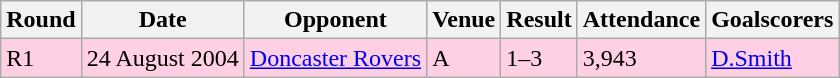<table class="wikitable">
<tr>
<th>Round</th>
<th>Date</th>
<th>Opponent</th>
<th>Venue</th>
<th>Result</th>
<th>Attendance</th>
<th>Goalscorers</th>
</tr>
<tr style="background-color: #ffd0e3;">
<td>R1</td>
<td>24 August 2004</td>
<td><a href='#'>Doncaster Rovers</a></td>
<td>A</td>
<td>1–3</td>
<td>3,943</td>
<td><a href='#'>D.Smith</a></td>
</tr>
</table>
